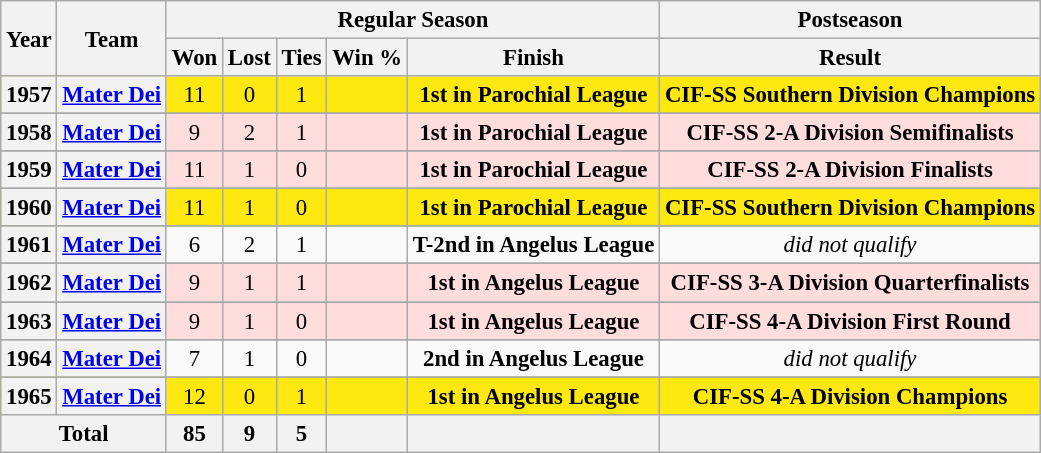<table class="wikitable" style="font-size: 95%; text-align:center;">
<tr>
<th rowspan="2">Year</th>
<th rowspan="2">Team</th>
<th colspan="5">Regular Season</th>
<th colspan="4">Postseason</th>
</tr>
<tr>
<th>Won</th>
<th>Lost</th>
<th>Ties</th>
<th>Win %</th>
<th>Finish</th>
<th>Result</th>
</tr>
<tr style="background:#FDE910;">
<th>1957</th>
<th><a href='#'>Mater Dei</a></th>
<td>11</td>
<td>0</td>
<td>1</td>
<td></td>
<td><strong>1st in Parochial League</strong></td>
<td colspan="4"><strong>CIF-SS Southern Division Champions</strong></td>
</tr>
<tr>
</tr>
<tr style="background:#fdd;">
<th>1958</th>
<th><a href='#'>Mater Dei</a></th>
<td>9</td>
<td>2</td>
<td>1</td>
<td></td>
<td><strong>1st in Parochial League</strong></td>
<td colspan="4"><strong>CIF-SS 2-A Division Semifinalists</strong></td>
</tr>
<tr>
</tr>
<tr style="background:#fdd;">
<th>1959</th>
<th><a href='#'>Mater Dei</a></th>
<td>11</td>
<td>1</td>
<td>0</td>
<td></td>
<td><strong>1st in Parochial League</strong></td>
<td colspan="4"><strong>CIF-SS 2-A Division Finalists</strong></td>
</tr>
<tr>
</tr>
<tr style="background:#FDE910;">
<th>1960</th>
<th><a href='#'>Mater Dei</a></th>
<td>11</td>
<td>1</td>
<td>0</td>
<td></td>
<td><strong>1st in Parochial League</strong></td>
<td colspan="4"><strong>CIF-SS Southern Division Champions</strong></td>
</tr>
<tr>
</tr>
<tr>
<th>1961</th>
<th><a href='#'>Mater Dei</a></th>
<td>6</td>
<td>2</td>
<td>1</td>
<td></td>
<td><strong>T-2nd in Angelus League</strong></td>
<td colspan="4"><em>did not qualify</em></td>
</tr>
<tr>
</tr>
<tr style="background:#fdd;">
<th>1962</th>
<th><a href='#'>Mater Dei</a></th>
<td>9</td>
<td>1</td>
<td>1</td>
<td></td>
<td><strong>1st in Angelus League</strong></td>
<td colspan="4"><strong>CIF-SS 3-A Division Quarterfinalists</strong></td>
</tr>
<tr>
</tr>
<tr style="background:#fdd;">
<th>1963</th>
<th><a href='#'>Mater Dei</a></th>
<td>9</td>
<td>1</td>
<td>0</td>
<td></td>
<td><strong>1st in Angelus League</strong></td>
<td colspan="4"><strong>CIF-SS 4-A Division First Round</strong></td>
</tr>
<tr>
</tr>
<tr>
<th>1964</th>
<th><a href='#'>Mater Dei</a></th>
<td>7</td>
<td>1</td>
<td>0</td>
<td></td>
<td><strong>2nd in Angelus League</strong></td>
<td colspan="4"><em>did not qualify</em></td>
</tr>
<tr>
</tr>
<tr style="background:#FDE910;">
<th>1965</th>
<th><a href='#'>Mater Dei</a></th>
<td>12</td>
<td>0</td>
<td>1</td>
<td></td>
<td><strong>1st in Angelus League</strong></td>
<td colspan="4"><strong>CIF-SS 4-A Division Champions</strong></td>
</tr>
<tr>
<th colspan="2">Total</th>
<th>85</th>
<th>9</th>
<th>5</th>
<th></th>
<th></th>
<th></th>
</tr>
</table>
